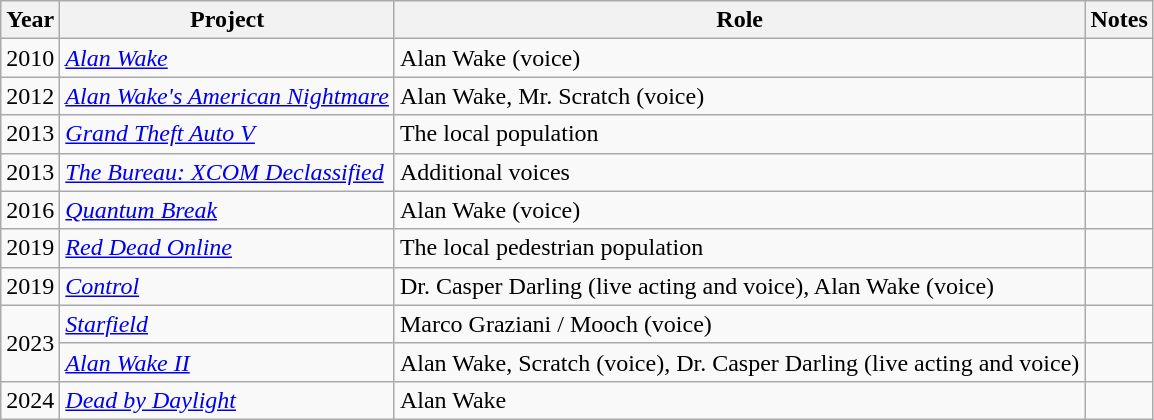<table class="wikitable">
<tr>
<th>Year</th>
<th>Project</th>
<th>Role</th>
<th>Notes</th>
</tr>
<tr>
<td>2010</td>
<td><em><a href='#'>Alan Wake</a></em></td>
<td>Alan Wake (voice)</td>
<td></td>
</tr>
<tr>
<td>2012</td>
<td><em><a href='#'>Alan Wake's American Nightmare</a></em></td>
<td>Alan Wake, Mr. Scratch (voice)</td>
<td></td>
</tr>
<tr>
<td>2013</td>
<td><em><a href='#'>Grand Theft Auto V</a></em></td>
<td>The local population</td>
<td></td>
</tr>
<tr>
<td>2013</td>
<td><em><a href='#'>The Bureau: XCOM Declassified</a></em></td>
<td>Additional voices</td>
<td></td>
</tr>
<tr>
<td>2016</td>
<td><em><a href='#'>Quantum Break</a></em></td>
<td>Alan Wake (voice)</td>
<td></td>
</tr>
<tr>
<td>2019</td>
<td><em><a href='#'>Red Dead Online</a></em></td>
<td>The local pedestrian population</td>
<td></td>
</tr>
<tr>
<td>2019</td>
<td><em><a href='#'>Control</a></em></td>
<td>Dr. Casper Darling (live acting and voice), Alan Wake (voice)</td>
<td></td>
</tr>
<tr>
<td rowspan="2">2023</td>
<td><em><a href='#'>Starfield</a></em></td>
<td>Marco Graziani / Mooch (voice)</td>
<td></td>
</tr>
<tr>
<td><em><a href='#'>Alan Wake II</a></em></td>
<td>Alan Wake, Scratch (voice), Dr. Casper Darling (live acting and voice)</td>
<td></td>
</tr>
<tr>
<td>2024</td>
<td><em><a href='#'>Dead by Daylight</a></em></td>
<td>Alan Wake</td>
<td></td>
</tr>
</table>
